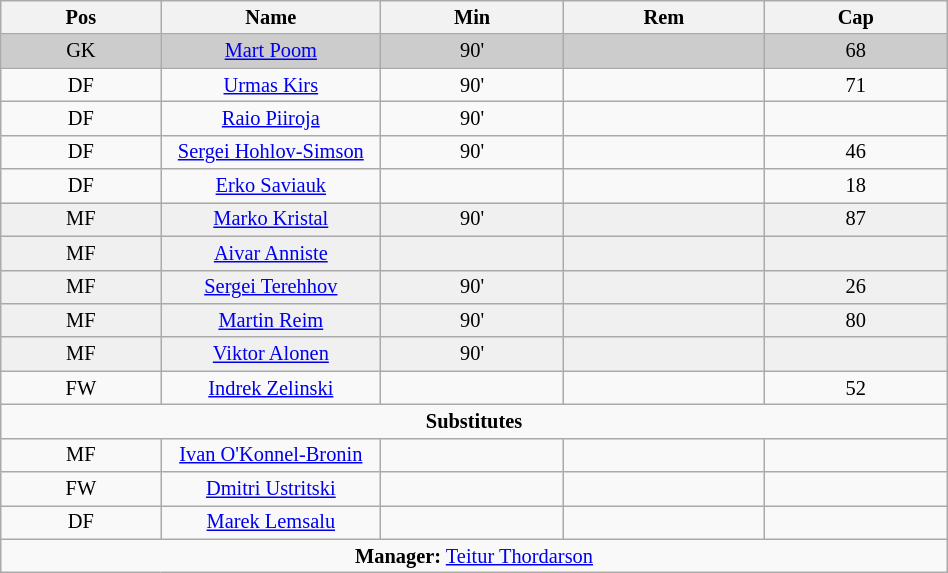<table class="wikitable collapsible collapsed" align="center" style="font-size:85%; text-align:center;" width="50%">
<tr>
<th>Pos</th>
<th width=140>Name</th>
<th>Min</th>
<th>Rem</th>
<th>Cap</th>
</tr>
<tr bgcolor="cccccc">
<td>GK</td>
<td><a href='#'>Mart Poom</a></td>
<td>90'</td>
<td></td>
<td>68</td>
</tr>
<tr>
<td>DF</td>
<td><a href='#'>Urmas Kirs</a></td>
<td>90'</td>
<td></td>
<td>71</td>
</tr>
<tr>
<td>DF</td>
<td><a href='#'>Raio Piiroja</a></td>
<td>90'</td>
<td></td>
<td></td>
</tr>
<tr>
<td>DF</td>
<td><a href='#'>Sergei Hohlov-Simson</a></td>
<td>90'</td>
<td></td>
<td>46</td>
</tr>
<tr>
<td>DF</td>
<td><a href='#'>Erko Saviauk</a></td>
<td></td>
<td></td>
<td>18</td>
</tr>
<tr bgcolor="#F0F0F0">
<td>MF</td>
<td><a href='#'>Marko Kristal</a></td>
<td>90'</td>
<td></td>
<td>87</td>
</tr>
<tr bgcolor="#F0F0F0">
<td>MF</td>
<td><a href='#'>Aivar Anniste</a></td>
<td></td>
<td></td>
<td></td>
</tr>
<tr bgcolor="#F0F0F0">
<td>MF</td>
<td><a href='#'>Sergei Terehhov</a></td>
<td>90'</td>
<td></td>
<td>26</td>
</tr>
<tr bgcolor="#F0F0F0">
<td>MF</td>
<td><a href='#'>Martin Reim</a></td>
<td>90'</td>
<td></td>
<td>80</td>
</tr>
<tr bgcolor="#F0F0F0">
<td>MF</td>
<td><a href='#'>Viktor Alonen</a></td>
<td>90'</td>
<td></td>
<td></td>
</tr>
<tr>
<td>FW</td>
<td><a href='#'>Indrek Zelinski</a></td>
<td></td>
<td></td>
<td>52</td>
</tr>
<tr>
<td colspan=5 align=center><strong>Substitutes</strong></td>
</tr>
<tr>
<td>MF</td>
<td><a href='#'>Ivan O'Konnel-Bronin</a></td>
<td></td>
<td></td>
<td></td>
</tr>
<tr>
<td>FW</td>
<td><a href='#'>Dmitri Ustritski</a></td>
<td></td>
<td></td>
<td></td>
</tr>
<tr>
<td>DF</td>
<td><a href='#'>Marek Lemsalu</a></td>
<td></td>
<td></td>
<td></td>
</tr>
<tr>
<td colspan=5 align=center><strong>Manager:</strong>  <a href='#'>Teitur Thordarson</a></td>
</tr>
</table>
